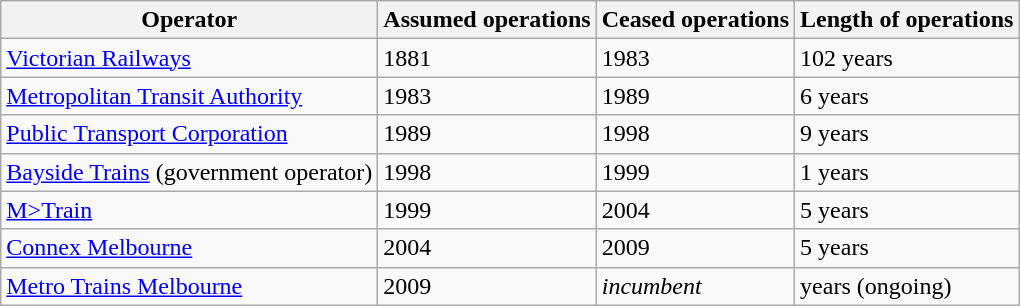<table class="wikitable">
<tr>
<th>Operator</th>
<th>Assumed operations</th>
<th>Ceased operations</th>
<th>Length of operations</th>
</tr>
<tr>
<td><a href='#'>Victorian Railways</a></td>
<td>1881</td>
<td>1983</td>
<td>102 years</td>
</tr>
<tr>
<td><a href='#'>Metropolitan Transit Authority</a></td>
<td>1983</td>
<td>1989</td>
<td>6 years</td>
</tr>
<tr>
<td><a href='#'>Public Transport Corporation</a></td>
<td>1989</td>
<td>1998</td>
<td>9 years</td>
</tr>
<tr>
<td><a href='#'>Bayside Trains</a> (government operator)</td>
<td>1998</td>
<td>1999</td>
<td>1 years</td>
</tr>
<tr>
<td><a href='#'>M>Train</a></td>
<td>1999</td>
<td>2004</td>
<td>5 years</td>
</tr>
<tr>
<td><a href='#'>Connex Melbourne</a></td>
<td>2004</td>
<td>2009</td>
<td>5 years</td>
</tr>
<tr>
<td><a href='#'>Metro Trains Melbourne</a></td>
<td>2009</td>
<td><em>incumbent</em></td>
<td> years (ongoing)</td>
</tr>
</table>
